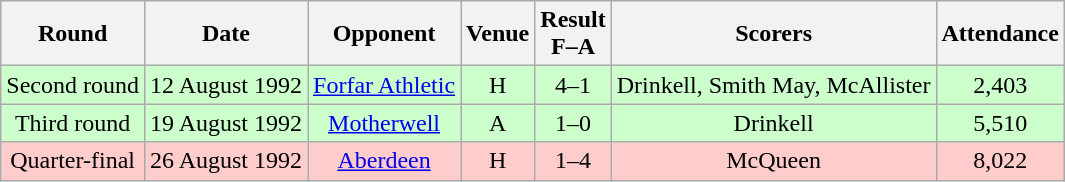<table class="wikitable sortable" style="text-align:center;">
<tr>
<th>Round</th>
<th>Date</th>
<th>Opponent</th>
<th>Venue</th>
<th>Result<br>F–A</th>
<th class=unsortable>Scorers</th>
<th>Attendance</th>
</tr>
<tr bgcolor="#CCFFCC">
<td>Second round</td>
<td>12 August 1992</td>
<td><a href='#'>Forfar Athletic</a></td>
<td>H</td>
<td>4–1</td>
<td>Drinkell, Smith May, McAllister</td>
<td>2,403</td>
</tr>
<tr bgcolor="#CCFFCC">
<td>Third round</td>
<td>19 August 1992</td>
<td><a href='#'>Motherwell</a></td>
<td>A</td>
<td>1–0</td>
<td>Drinkell</td>
<td>5,510</td>
</tr>
<tr bgcolor="#FFCCCC">
<td>Quarter-final</td>
<td>26 August 1992</td>
<td><a href='#'>Aberdeen</a></td>
<td>H</td>
<td>1–4</td>
<td>McQueen</td>
<td>8,022</td>
</tr>
</table>
